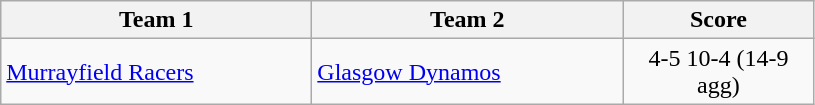<table class="wikitable" style="font-size: 100%">
<tr>
<th width=200>Team 1</th>
<th width=200>Team 2</th>
<th width=120>Score</th>
</tr>
<tr>
<td><a href='#'>Murrayfield Racers</a></td>
<td><a href='#'>Glasgow Dynamos</a></td>
<td align=center>4-5 10-4 (14-9 agg)</td>
</tr>
</table>
